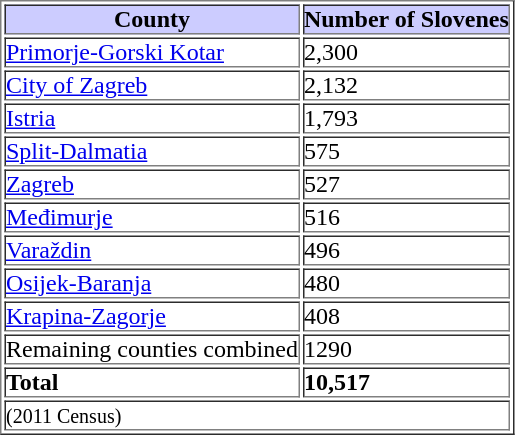<table class="toccolours sortable" border="1" cellpadding="0" cellpadding="5">
<tr bgcolor=#ccccff>
<th>County</th>
<th>Number of Slovenes</th>
</tr>
<tr>
<td><a href='#'>Primorje-Gorski Kotar</a></td>
<td>2,300</td>
</tr>
<tr>
<td><a href='#'>City of Zagreb</a></td>
<td>2,132</td>
</tr>
<tr>
<td><a href='#'>Istria</a></td>
<td>1,793</td>
</tr>
<tr>
<td><a href='#'>Split-Dalmatia</a></td>
<td>575</td>
</tr>
<tr>
<td><a href='#'>Zagreb</a></td>
<td>527</td>
</tr>
<tr>
<td><a href='#'>Međimurje</a></td>
<td>516</td>
</tr>
<tr>
<td><a href='#'>Varaždin</a></td>
<td>496</td>
</tr>
<tr>
<td><a href='#'>Osijek-Baranja</a></td>
<td>480</td>
</tr>
<tr>
<td><a href='#'>Krapina-Zagorje</a></td>
<td>408</td>
</tr>
<tr>
<td>Remaining counties combined</td>
<td>1290</td>
</tr>
<tr>
<td><strong>Total</strong></td>
<td><strong>10,517</strong></td>
</tr>
<tr>
<td colspan=3><small>(2011 Census)</small></td>
</tr>
</table>
